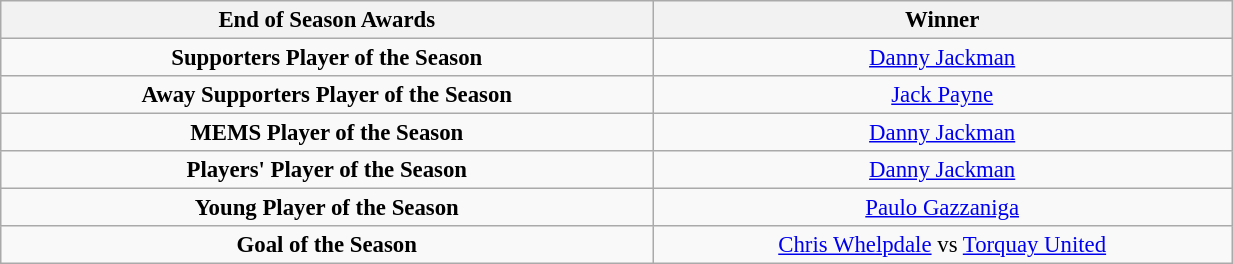<table class="wikitable" style="text-align:center; font-size:95%;width:65%; text-align:left">
<tr>
<th><strong>End of Season Awards</strong></th>
<th><strong>Winner</strong></th>
</tr>
<tr --->
<td align="center"><strong>Supporters Player of the Season</strong></td>
<td align="center"><a href='#'>Danny Jackman</a></td>
</tr>
<tr --->
<td align="center"><strong>Away Supporters Player of the Season</strong></td>
<td align="center"><a href='#'>Jack Payne</a></td>
</tr>
<tr --->
<td align="center"><strong>MEMS Player of the Season</strong></td>
<td align="center"><a href='#'>Danny Jackman</a></td>
</tr>
<tr --->
<td align="center"><strong>Players' Player of the Season</strong></td>
<td align="center"><a href='#'>Danny Jackman</a></td>
</tr>
<tr --->
<td align="center"><strong>Young Player of the Season</strong></td>
<td align="center"><a href='#'>Paulo Gazzaniga</a></td>
</tr>
<tr --->
<td align="center"><strong>Goal of the Season</strong></td>
<td align="center"><a href='#'>Chris Whelpdale</a> vs <a href='#'>Torquay United</a></td>
</tr>
</table>
